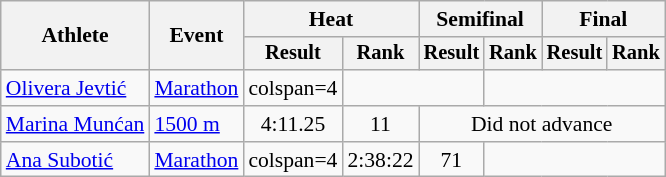<table class="wikitable" style="font-size:90%">
<tr>
<th rowspan="2">Athlete</th>
<th rowspan="2">Event</th>
<th colspan="2">Heat</th>
<th colspan="2">Semifinal</th>
<th colspan="2">Final</th>
</tr>
<tr style="font-size:95%">
<th>Result</th>
<th>Rank</th>
<th>Result</th>
<th>Rank</th>
<th>Result</th>
<th>Rank</th>
</tr>
<tr align=center>
<td align=left><a href='#'>Olivera Jevtić</a></td>
<td align=left><a href='#'>Marathon</a></td>
<td>colspan=4 </td>
<td colspan=2></td>
</tr>
<tr align=center>
<td align=left><a href='#'>Marina Munćan</a></td>
<td align=left><a href='#'>1500 m</a></td>
<td>4:11.25</td>
<td>11</td>
<td colspan=4>Did not advance</td>
</tr>
<tr align=center>
<td align=left><a href='#'>Ana Subotić</a></td>
<td align=left><a href='#'>Marathon</a></td>
<td>colspan=4 </td>
<td>2:38:22</td>
<td>71</td>
</tr>
</table>
